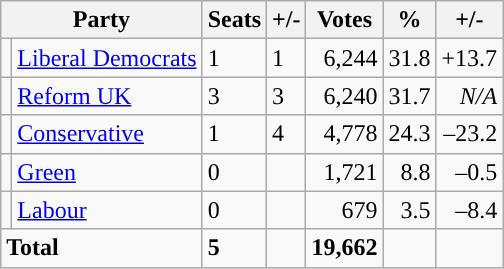<table class="wikitable sortable">
<tr>
<th colspan="2">Party</th>
<th>Seats</th>
<th>+/-</th>
<th>Votes</th>
<th>%</th>
<th>+/-</th>
</tr>
<tr>
<td style="background-color: "></td>
<td><a href='#'>Liberal Democrats</a></td>
<td>1</td>
<td> 1</td>
<td style="text-align:right;">6,244</td>
<td style="text-align:right;">31.8</td>
<td style="text-align:right;">+13.7</td>
</tr>
<tr>
<td style="background-color: "></td>
<td><a href='#'>Reform UK</a></td>
<td>3</td>
<td> 3</td>
<td style="text-align:right;">6,240</td>
<td style="text-align:right;">31.7</td>
<td style="text-align:right;"><em>N/A</em></td>
</tr>
<tr>
<td style="background-color: "></td>
<td><a href='#'>Conservative</a></td>
<td>1</td>
<td> 4</td>
<td style="text-align:right;">4,778</td>
<td style="text-align:right;">24.3</td>
<td style="text-align:right;">–23.2</td>
</tr>
<tr>
<td style="background-color: "></td>
<td><a href='#'>Green</a></td>
<td>0</td>
<td></td>
<td style="text-align:right;">1,721</td>
<td style="text-align:right;">8.8</td>
<td style="text-align:right;">–0.5</td>
</tr>
<tr>
<td style="background-color: "></td>
<td><a href='#'>Labour</a></td>
<td>0</td>
<td></td>
<td style="text-align:right;">679</td>
<td style="text-align:right;">3.5</td>
<td style="text-align:right;">–8.4</td>
</tr>
<tr>
<td colspan="2"><strong>Total</strong></td>
<td><strong>5</strong></td>
<td></td>
<td style="text-align:right;"><strong>19,662</strong></td>
<td style="text-align:right;"></td>
<td style="text-align:right;"></td>
</tr>
</table>
